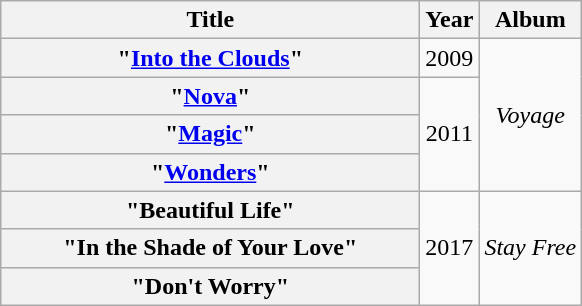<table class="wikitable plainrowheaders" style="text-align:center;">
<tr>
<th scope="col" style="width:17em;">Title</th>
<th scope="col">Year</th>
<th scope="col">Album</th>
</tr>
<tr>
<th scope="row">"<a href='#'>Into the Clouds</a>"</th>
<td>2009</td>
<td rowspan="4"><em>Voyage</em></td>
</tr>
<tr>
<th scope="row">"<a href='#'>Nova</a>"</th>
<td rowspan="3">2011</td>
</tr>
<tr>
<th scope="row">"<a href='#'>Magic</a>"</th>
</tr>
<tr>
<th scope="row">"<a href='#'>Wonders</a>"</th>
</tr>
<tr>
<th scope="row">"Beautiful Life"</th>
<td rowspan="3">2017</td>
<td rowspan="3"><em>Stay Free</em></td>
</tr>
<tr>
<th scope="row">"In the Shade of Your Love"</th>
</tr>
<tr>
<th scope="row">"Don't Worry"</th>
</tr>
</table>
